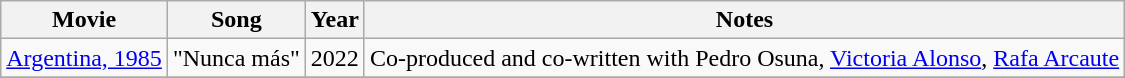<table class="wikitable">
<tr>
<th>Movie</th>
<th>Song</th>
<th>Year</th>
<th>Notes</th>
</tr>
<tr>
<td><a href='#'>Argentina, 1985</a></td>
<td>"Nunca más"</td>
<td>2022</td>
<td>Co-produced and co-written with Pedro Osuna, <a href='#'>Victoria Alonso</a>, <a href='#'>Rafa Arcaute</a></td>
</tr>
<tr>
</tr>
</table>
